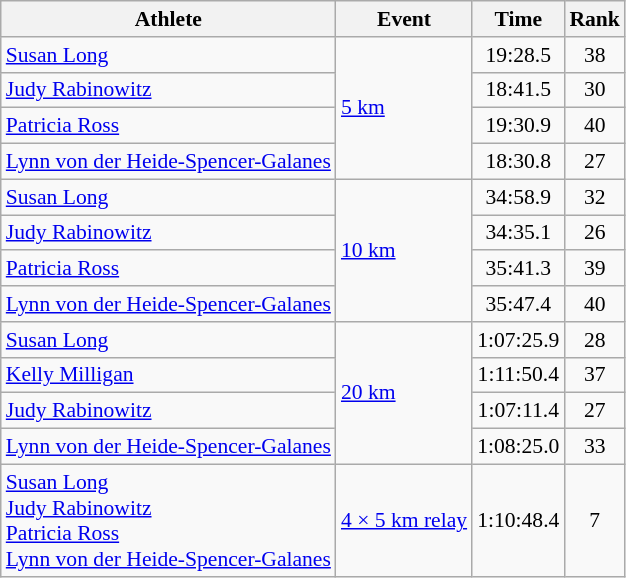<table class=wikitable style=font-size:90%;text-align:center>
<tr>
<th>Athlete</th>
<th>Event</th>
<th>Time</th>
<th>Rank</th>
</tr>
<tr>
<td align=left><a href='#'>Susan Long</a></td>
<td align=left rowspan=4><a href='#'>5 km</a></td>
<td>19:28.5</td>
<td>38</td>
</tr>
<tr>
<td align=left><a href='#'>Judy Rabinowitz</a></td>
<td>18:41.5</td>
<td>30</td>
</tr>
<tr>
<td align=left><a href='#'>Patricia Ross</a></td>
<td>19:30.9</td>
<td>40</td>
</tr>
<tr>
<td align=left><a href='#'>Lynn von der Heide-Spencer-Galanes</a></td>
<td>18:30.8</td>
<td>27</td>
</tr>
<tr>
<td align=left><a href='#'>Susan Long</a></td>
<td align=left rowspan=4><a href='#'>10 km</a></td>
<td>34:58.9</td>
<td>32</td>
</tr>
<tr>
<td align=left><a href='#'>Judy Rabinowitz</a></td>
<td>34:35.1</td>
<td>26</td>
</tr>
<tr>
<td align=left><a href='#'>Patricia Ross</a></td>
<td>35:41.3</td>
<td>39</td>
</tr>
<tr>
<td align=left><a href='#'>Lynn von der Heide-Spencer-Galanes</a></td>
<td>35:47.4</td>
<td>40</td>
</tr>
<tr>
<td align=left><a href='#'>Susan Long</a></td>
<td align=left rowspan=4><a href='#'>20 km</a></td>
<td>1:07:25.9</td>
<td>28</td>
</tr>
<tr>
<td align=left><a href='#'>Kelly Milligan</a></td>
<td>1:11:50.4</td>
<td>37</td>
</tr>
<tr>
<td align=left><a href='#'>Judy Rabinowitz</a></td>
<td>1:07:11.4</td>
<td>27</td>
</tr>
<tr>
<td align=left><a href='#'>Lynn von der Heide-Spencer-Galanes</a></td>
<td>1:08:25.0</td>
<td>33</td>
</tr>
<tr>
<td align=left><a href='#'>Susan Long</a><br><a href='#'>Judy Rabinowitz</a><br><a href='#'>Patricia Ross</a><br><a href='#'>Lynn von der Heide-Spencer-Galanes</a></td>
<td align=left><a href='#'>4 × 5 km relay</a></td>
<td>1:10:48.4</td>
<td>7</td>
</tr>
</table>
